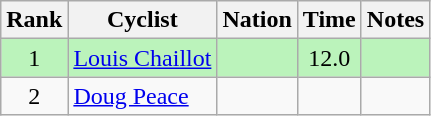<table class="wikitable sortable" style="text-align:center">
<tr>
<th>Rank</th>
<th>Cyclist</th>
<th>Nation</th>
<th>Time</th>
<th>Notes</th>
</tr>
<tr style="background:#bbf3bb;">
<td>1</td>
<td align=left><a href='#'>Louis Chaillot</a></td>
<td align=left></td>
<td>12.0</td>
<td></td>
</tr>
<tr>
<td>2</td>
<td align=left><a href='#'>Doug Peace</a></td>
<td align=left></td>
<td></td>
<td></td>
</tr>
</table>
